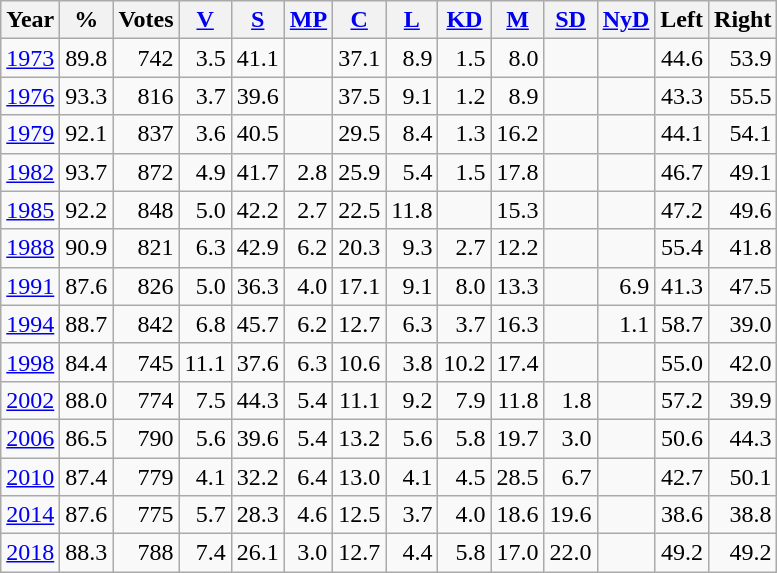<table class="wikitable sortable" style=text-align:right>
<tr>
<th>Year</th>
<th>%</th>
<th>Votes</th>
<th><a href='#'>V</a></th>
<th><a href='#'>S</a></th>
<th><a href='#'>MP</a></th>
<th><a href='#'>C</a></th>
<th><a href='#'>L</a></th>
<th><a href='#'>KD</a></th>
<th><a href='#'>M</a></th>
<th><a href='#'>SD</a></th>
<th><a href='#'>NyD</a></th>
<th>Left</th>
<th>Right</th>
</tr>
<tr>
<td align=left><a href='#'>1973</a></td>
<td>89.8</td>
<td>742</td>
<td>3.5</td>
<td>41.1</td>
<td></td>
<td>37.1</td>
<td>8.9</td>
<td>1.5</td>
<td>8.0</td>
<td></td>
<td></td>
<td>44.6</td>
<td>53.9</td>
</tr>
<tr>
<td align=left><a href='#'>1976</a></td>
<td>93.3</td>
<td>816</td>
<td>3.7</td>
<td>39.6</td>
<td></td>
<td>37.5</td>
<td>9.1</td>
<td>1.2</td>
<td>8.9</td>
<td></td>
<td></td>
<td>43.3</td>
<td>55.5</td>
</tr>
<tr>
<td align=left><a href='#'>1979</a></td>
<td>92.1</td>
<td>837</td>
<td>3.6</td>
<td>40.5</td>
<td></td>
<td>29.5</td>
<td>8.4</td>
<td>1.3</td>
<td>16.2</td>
<td></td>
<td></td>
<td>44.1</td>
<td>54.1</td>
</tr>
<tr>
<td align=left><a href='#'>1982</a></td>
<td>93.7</td>
<td>872</td>
<td>4.9</td>
<td>41.7</td>
<td>2.8</td>
<td>25.9</td>
<td>5.4</td>
<td>1.5</td>
<td>17.8</td>
<td></td>
<td></td>
<td>46.7</td>
<td>49.1</td>
</tr>
<tr>
<td align=left><a href='#'>1985</a></td>
<td>92.2</td>
<td>848</td>
<td>5.0</td>
<td>42.2</td>
<td>2.7</td>
<td>22.5</td>
<td>11.8</td>
<td></td>
<td>15.3</td>
<td></td>
<td></td>
<td>47.2</td>
<td>49.6</td>
</tr>
<tr>
<td align=left><a href='#'>1988</a></td>
<td>90.9</td>
<td>821</td>
<td>6.3</td>
<td>42.9</td>
<td>6.2</td>
<td>20.3</td>
<td>9.3</td>
<td>2.7</td>
<td>12.2</td>
<td></td>
<td></td>
<td>55.4</td>
<td>41.8</td>
</tr>
<tr>
<td align=left><a href='#'>1991</a></td>
<td>87.6</td>
<td>826</td>
<td>5.0</td>
<td>36.3</td>
<td>4.0</td>
<td>17.1</td>
<td>9.1</td>
<td>8.0</td>
<td>13.3</td>
<td></td>
<td>6.9</td>
<td>41.3</td>
<td>47.5</td>
</tr>
<tr>
<td align=left><a href='#'>1994</a></td>
<td>88.7</td>
<td>842</td>
<td>6.8</td>
<td>45.7</td>
<td>6.2</td>
<td>12.7</td>
<td>6.3</td>
<td>3.7</td>
<td>16.3</td>
<td></td>
<td>1.1</td>
<td>58.7</td>
<td>39.0</td>
</tr>
<tr>
<td align=left><a href='#'>1998</a></td>
<td>84.4</td>
<td>745</td>
<td>11.1</td>
<td>37.6</td>
<td>6.3</td>
<td>10.6</td>
<td>3.8</td>
<td>10.2</td>
<td>17.4</td>
<td></td>
<td></td>
<td>55.0</td>
<td>42.0</td>
</tr>
<tr>
<td align=left><a href='#'>2002</a></td>
<td>88.0</td>
<td>774</td>
<td>7.5</td>
<td>44.3</td>
<td>5.4</td>
<td>11.1</td>
<td>9.2</td>
<td>7.9</td>
<td>11.8</td>
<td>1.8</td>
<td></td>
<td>57.2</td>
<td>39.9</td>
</tr>
<tr>
<td align=left><a href='#'>2006</a></td>
<td>86.5</td>
<td>790</td>
<td>5.6</td>
<td>39.6</td>
<td>5.4</td>
<td>13.2</td>
<td>5.6</td>
<td>5.8</td>
<td>19.7</td>
<td>3.0</td>
<td></td>
<td>50.6</td>
<td>44.3</td>
</tr>
<tr>
<td align=left><a href='#'>2010</a></td>
<td>87.4</td>
<td>779</td>
<td>4.1</td>
<td>32.2</td>
<td>6.4</td>
<td>13.0</td>
<td>4.1</td>
<td>4.5</td>
<td>28.5</td>
<td>6.7</td>
<td></td>
<td>42.7</td>
<td>50.1</td>
</tr>
<tr>
<td align=left><a href='#'>2014</a></td>
<td>87.6</td>
<td>775</td>
<td>5.7</td>
<td>28.3</td>
<td>4.6</td>
<td>12.5</td>
<td>3.7</td>
<td>4.0</td>
<td>18.6</td>
<td>19.6</td>
<td></td>
<td>38.6</td>
<td>38.8</td>
</tr>
<tr>
<td align=left><a href='#'>2018</a></td>
<td>88.3</td>
<td>788</td>
<td>7.4</td>
<td>26.1</td>
<td>3.0</td>
<td>12.7</td>
<td>4.4</td>
<td>5.8</td>
<td>17.0</td>
<td>22.0</td>
<td></td>
<td>49.2</td>
<td>49.2</td>
</tr>
</table>
